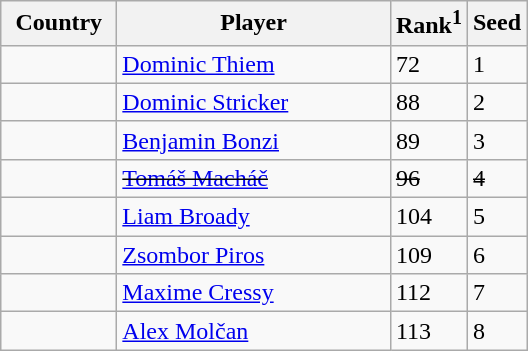<table class="sortable wikitable">
<tr>
<th width="70">Country</th>
<th width="175">Player</th>
<th>Rank<sup>1</sup></th>
<th>Seed</th>
</tr>
<tr>
<td></td>
<td><a href='#'>Dominic Thiem</a></td>
<td>72</td>
<td>1</td>
</tr>
<tr>
<td></td>
<td><a href='#'>Dominic Stricker</a></td>
<td>88</td>
<td>2</td>
</tr>
<tr>
<td></td>
<td><a href='#'>Benjamin Bonzi</a></td>
<td>89</td>
<td>3</td>
</tr>
<tr>
<td><s></s></td>
<td><s><a href='#'>Tomáš Macháč</a></s></td>
<td><s>96</s></td>
<td><s>4</s></td>
</tr>
<tr>
<td></td>
<td><a href='#'>Liam Broady</a></td>
<td>104</td>
<td>5</td>
</tr>
<tr>
<td></td>
<td><a href='#'>Zsombor Piros</a></td>
<td>109</td>
<td>6</td>
</tr>
<tr>
<td></td>
<td><a href='#'>Maxime Cressy</a></td>
<td>112</td>
<td>7</td>
</tr>
<tr>
<td></td>
<td><a href='#'>Alex Molčan</a></td>
<td>113</td>
<td>8</td>
</tr>
</table>
